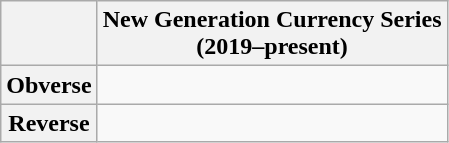<table class="wikitable">
<tr>
<th></th>
<th>New Generation Currency Series<br>(2019–present)</th>
</tr>
<tr>
<th>Obverse</th>
<td></td>
</tr>
<tr>
<th>Reverse</th>
<td></td>
</tr>
</table>
